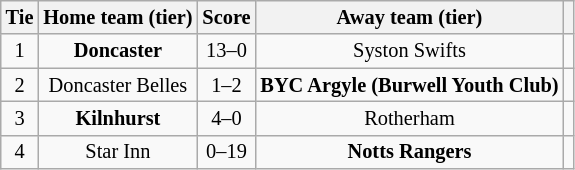<table class="wikitable" style="text-align:center; font-size:85%">
<tr>
<th>Tie</th>
<th>Home team (tier)</th>
<th>Score</th>
<th>Away team (tier)</th>
<th></th>
</tr>
<tr>
<td align="center">1</td>
<td><strong>Doncaster</strong></td>
<td align="center">13–0</td>
<td>Syston Swifts</td>
<td></td>
</tr>
<tr>
<td align="center">2</td>
<td>Doncaster Belles</td>
<td align="center">1–2</td>
<td><strong>BYC Argyle (Burwell Youth Club)</strong></td>
<td></td>
</tr>
<tr>
<td align="center">3</td>
<td><strong>Kilnhurst</strong></td>
<td align="center">4–0</td>
<td>Rotherham</td>
<td></td>
</tr>
<tr>
<td align="center">4</td>
<td>Star Inn</td>
<td align="center">0–19</td>
<td><strong>Notts Rangers</strong></td>
<td></td>
</tr>
</table>
